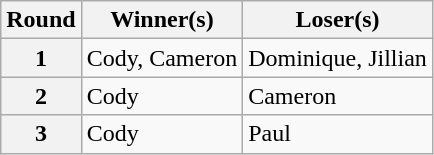<table class="wikitable">
<tr>
<th scope="col">Round</th>
<th scope="col">Winner(s)</th>
<th scope="col">Loser(s)</th>
</tr>
<tr>
<th scope="row">1</th>
<td>Cody, Cameron</td>
<td>Dominique, Jillian</td>
</tr>
<tr>
<th scope="row">2</th>
<td>Cody</td>
<td>Cameron</td>
</tr>
<tr>
<th scope="row">3</th>
<td>Cody</td>
<td>Paul</td>
</tr>
</table>
